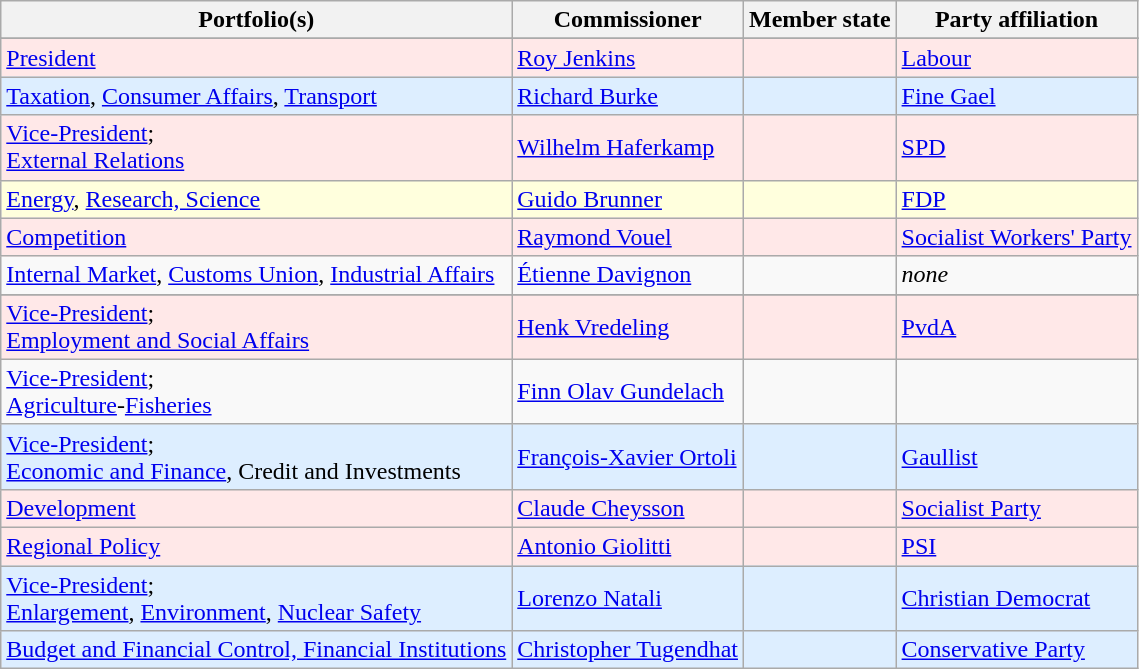<table class="wikitable">
<tr>
<th>Portfolio(s)</th>
<th>Commissioner</th>
<th>Member state</th>
<th>Party affiliation</th>
</tr>
<tr>
</tr>
<tr --- bgcolor=#FFE8E8>
<td><a href='#'>President</a></td>
<td><a href='#'>Roy Jenkins</a></td>
<td></td>
<td><a href='#'>Labour</a></td>
</tr>
<tr --- bgcolor=#DDEEFF>
<td><a href='#'>Taxation</a>, <a href='#'>Consumer Affairs</a>, <a href='#'>Transport</a></td>
<td><a href='#'>Richard Burke</a></td>
<td></td>
<td><a href='#'>Fine Gael</a></td>
</tr>
<tr --- bgcolor=#FFE8E8>
<td><a href='#'>Vice-President</a>;<br><a href='#'>External Relations</a></td>
<td><a href='#'>Wilhelm Haferkamp</a></td>
<td></td>
<td><a href='#'>SPD</a></td>
</tr>
<tr --- bgcolor=#FFFFDD>
<td><a href='#'>Energy</a>, <a href='#'>Research, Science</a></td>
<td><a href='#'>Guido Brunner</a></td>
<td></td>
<td><a href='#'>FDP</a></td>
</tr>
<tr --- bgcolor=#FFE8E8>
<td><a href='#'>Competition</a></td>
<td><a href='#'>Raymond Vouel</a></td>
<td></td>
<td><a href='#'>Socialist Workers' Party</a></td>
</tr>
<tr>
<td><a href='#'>Internal Market</a>, <a href='#'>Customs Union</a>, <a href='#'>Industrial Affairs</a></td>
<td><a href='#'>Étienne Davignon</a></td>
<td></td>
<td><em>none</em></td>
</tr>
<tr>
</tr>
<tr --- bgcolor=#FFE8E8>
<td><a href='#'>Vice-President</a>;<br><a href='#'>Employment and Social Affairs</a></td>
<td><a href='#'>Henk Vredeling</a></td>
<td></td>
<td><a href='#'>PvdA</a></td>
</tr>
<tr>
<td><a href='#'>Vice-President</a>;<br><a href='#'>Agriculture</a>-<a href='#'>Fisheries</a></td>
<td><a href='#'>Finn Olav Gundelach</a></td>
<td></td>
<td></td>
</tr>
<tr ---- bgcolor=#DDEEFF>
<td><a href='#'>Vice-President</a>;<br><a href='#'>Economic and Finance</a>, Credit and Investments</td>
<td><a href='#'>François-Xavier Ortoli</a></td>
<td></td>
<td><a href='#'>Gaullist</a></td>
</tr>
<tr --- bgcolor=#FFE8E8>
<td><a href='#'>Development</a></td>
<td><a href='#'>Claude Cheysson</a></td>
<td></td>
<td><a href='#'>Socialist Party</a></td>
</tr>
<tr --- bgcolor=#FFE8E8>
<td><a href='#'>Regional Policy</a></td>
<td><a href='#'>Antonio Giolitti</a></td>
<td></td>
<td><a href='#'>PSI</a></td>
</tr>
<tr --- bgcolor=#DDEEFF>
<td><a href='#'>Vice-President</a>;<br><a href='#'>Enlargement</a>, <a href='#'>Environment</a>, <a href='#'>Nuclear Safety</a></td>
<td><a href='#'>Lorenzo Natali</a></td>
<td></td>
<td><a href='#'>Christian Democrat</a></td>
</tr>
<tr --- bgcolor=#DDEEFF>
<td><a href='#'>Budget and Financial Control, Financial Institutions</a></td>
<td><a href='#'>Christopher Tugendhat</a></td>
<td></td>
<td><a href='#'>Conservative Party</a></td>
</tr>
</table>
